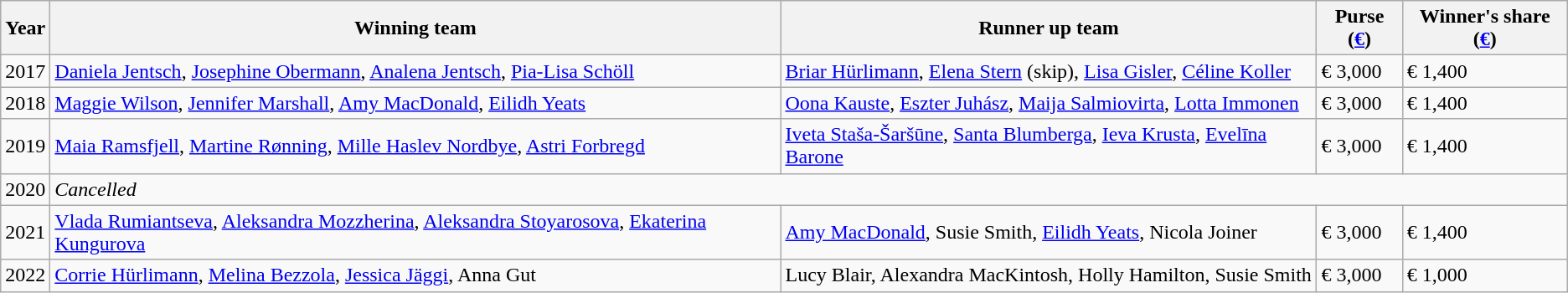<table class="wikitable">
<tr>
<th scope="col">Year</th>
<th scope="col">Winning team</th>
<th scope="col">Runner up team</th>
<th scope="col">Purse (<a href='#'>€</a>)</th>
<th scope="col">Winner's share (<a href='#'>€</a>)</th>
</tr>
<tr>
<td>2017</td>
<td> <a href='#'>Daniela Jentsch</a>, <a href='#'>Josephine Obermann</a>, <a href='#'>Analena Jentsch</a>, <a href='#'>Pia-Lisa Schöll</a></td>
<td> <a href='#'>Briar Hürlimann</a>, <a href='#'>Elena Stern</a> (skip), <a href='#'>Lisa Gisler</a>, <a href='#'>Céline Koller</a></td>
<td>€ 3,000</td>
<td>€ 1,400</td>
</tr>
<tr>
<td>2018</td>
<td> <a href='#'>Maggie Wilson</a>, <a href='#'>Jennifer Marshall</a>, <a href='#'>Amy MacDonald</a>, <a href='#'>Eilidh Yeats</a></td>
<td> <a href='#'>Oona Kauste</a>, <a href='#'>Eszter Juhász</a>, <a href='#'>Maija Salmiovirta</a>, <a href='#'>Lotta Immonen</a></td>
<td>€ 3,000</td>
<td>€ 1,400</td>
</tr>
<tr>
<td>2019</td>
<td> <a href='#'>Maia Ramsfjell</a>, <a href='#'>Martine Rønning</a>, <a href='#'>Mille Haslev Nordbye</a>, <a href='#'>Astri Forbregd</a></td>
<td> <a href='#'>Iveta Staša-Šaršūne</a>, <a href='#'>Santa Blumberga</a>, <a href='#'>Ieva Krusta</a>, <a href='#'>Evelīna Barone</a></td>
<td>€ 3,000</td>
<td>€ 1,400</td>
</tr>
<tr>
<td>2020</td>
<td colspan="4"><em>Cancelled</em> </td>
</tr>
<tr>
<td>2021</td>
<td> <a href='#'>Vlada Rumiantseva</a>, <a href='#'>Aleksandra Mozzherina</a>, <a href='#'>Aleksandra Stoyarosova</a>, <a href='#'>Ekaterina Kungurova</a></td>
<td> <a href='#'>Amy MacDonald</a>, Susie Smith, <a href='#'>Eilidh Yeats</a>, Nicola Joiner</td>
<td>€ 3,000</td>
<td>€ 1,400</td>
</tr>
<tr>
<td>2022</td>
<td> <a href='#'>Corrie Hürlimann</a>, <a href='#'>Melina Bezzola</a>, <a href='#'>Jessica Jäggi</a>, Anna Gut</td>
<td> Lucy Blair, Alexandra MacKintosh, Holly Hamilton, Susie Smith</td>
<td>€ 3,000</td>
<td>€ 1,000</td>
</tr>
</table>
